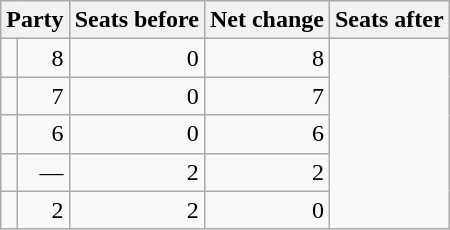<table class=wikitable style="text-align:right">
<tr>
<th colspan="2">Party</th>
<th>Seats before</th>
<th>Net change</th>
<th>Seats after</th>
</tr>
<tr>
<td></td>
<td>8</td>
<td> 0</td>
<td>8</td>
</tr>
<tr>
<td></td>
<td>7</td>
<td> 0</td>
<td>7</td>
</tr>
<tr>
<td></td>
<td>6</td>
<td> 0</td>
<td>6</td>
</tr>
<tr>
<td></td>
<td>—</td>
<td> 2</td>
<td>2</td>
</tr>
<tr>
<td></td>
<td>2</td>
<td> 2</td>
<td>0</td>
</tr>
</table>
